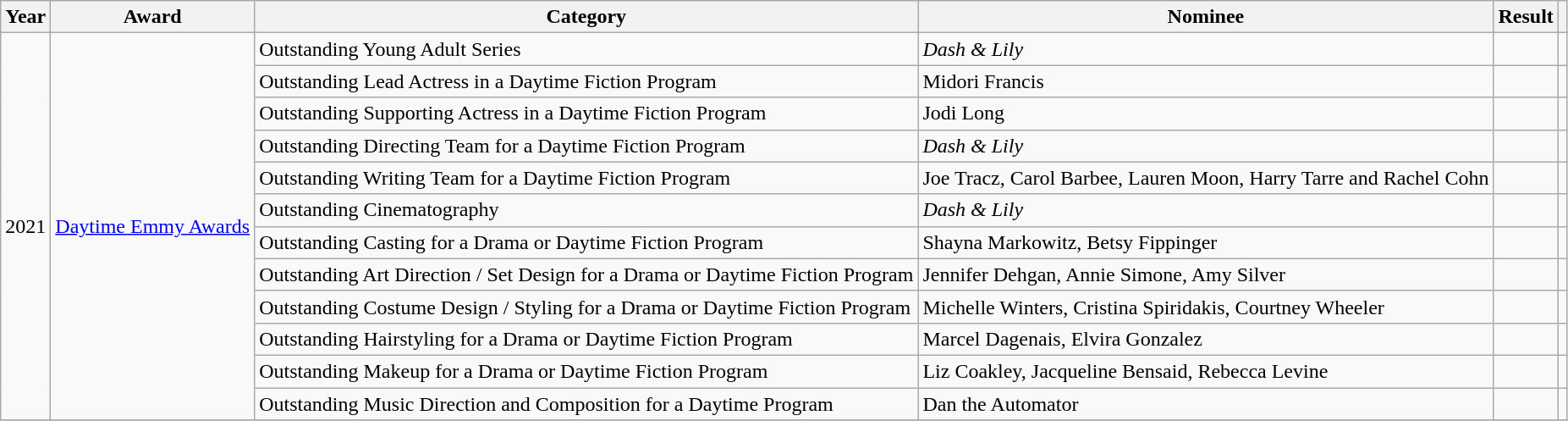<table class="wikitable sortable">
<tr>
<th>Year</th>
<th>Award</th>
<th>Category</th>
<th>Nominee</th>
<th>Result</th>
<th></th>
</tr>
<tr>
<td rowspan="12">2021</td>
<td rowspan="12"><a href='#'>Daytime Emmy Awards</a></td>
<td>Outstanding Young Adult Series</td>
<td><em>Dash & Lily</em></td>
<td></td>
<td></td>
</tr>
<tr>
<td>Outstanding Lead Actress in a Daytime Fiction Program</td>
<td>Midori Francis</td>
<td></td>
<td></td>
</tr>
<tr>
<td>Outstanding Supporting Actress in a Daytime Fiction Program</td>
<td>Jodi Long</td>
<td></td>
<td></td>
</tr>
<tr>
<td>Outstanding Directing Team for a Daytime Fiction Program</td>
<td><em>Dash & Lily</em></td>
<td></td>
<td></td>
</tr>
<tr>
<td>Outstanding Writing Team for a Daytime Fiction Program</td>
<td>Joe Tracz, Carol Barbee, Lauren Moon, Harry Tarre and Rachel Cohn</td>
<td></td>
<td></td>
</tr>
<tr>
<td>Outstanding Cinematography</td>
<td><em>Dash & Lily</em></td>
<td></td>
<td></td>
</tr>
<tr>
<td>Outstanding Casting for a Drama or Daytime Fiction Program</td>
<td>Shayna Markowitz, Betsy Fippinger</td>
<td></td>
<td></td>
</tr>
<tr>
<td>Outstanding Art Direction / Set Design for a Drama or Daytime Fiction Program</td>
<td>Jennifer Dehgan, Annie Simone, Amy Silver</td>
<td></td>
<td></td>
</tr>
<tr>
<td>Outstanding Costume Design / Styling for a Drama or Daytime Fiction Program</td>
<td>Michelle Winters, Cristina Spiridakis, Courtney Wheeler</td>
<td></td>
<td></td>
</tr>
<tr>
<td>Outstanding Hairstyling for a Drama or Daytime Fiction Program</td>
<td>Marcel Dagenais, Elvira Gonzalez</td>
<td></td>
<td></td>
</tr>
<tr>
<td>Outstanding Makeup for a Drama or Daytime Fiction Program</td>
<td>Liz Coakley, Jacqueline Bensaid, Rebecca Levine</td>
<td></td>
<td></td>
</tr>
<tr>
<td>Outstanding Music Direction and Composition for a Daytime Program</td>
<td>Dan the Automator</td>
<td></td>
<td></td>
</tr>
<tr>
</tr>
</table>
